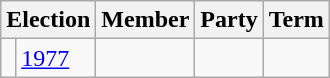<table class="wikitable">
<tr>
<th colspan="2">Election</th>
<th>Member</th>
<th>Party</th>
<th>Term</th>
</tr>
<tr>
<td style="background-color: "></td>
<td><a href='#'>1977</a></td>
<td></td>
<td></td>
<td></td>
</tr>
</table>
